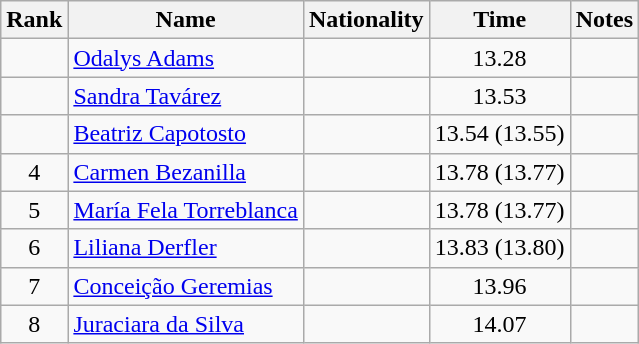<table class="wikitable sortable" style="text-align:center">
<tr>
<th>Rank</th>
<th>Name</th>
<th>Nationality</th>
<th>Time</th>
<th>Notes</th>
</tr>
<tr>
<td align=center></td>
<td align=left><a href='#'>Odalys Adams</a></td>
<td align=left></td>
<td>13.28</td>
<td></td>
</tr>
<tr>
<td align=center></td>
<td align=left><a href='#'>Sandra Tavárez</a></td>
<td align=left></td>
<td>13.53</td>
<td></td>
</tr>
<tr>
<td align=center></td>
<td align=left><a href='#'>Beatriz Capotosto</a></td>
<td align=left></td>
<td>13.54 (13.55)</td>
<td></td>
</tr>
<tr>
<td align=center>4</td>
<td align=left><a href='#'>Carmen Bezanilla</a></td>
<td align=left></td>
<td>13.78 (13.77)</td>
<td></td>
</tr>
<tr>
<td align=center>5</td>
<td align=left><a href='#'>María Fela Torreblanca</a></td>
<td align=left></td>
<td>13.78 (13.77)</td>
<td></td>
</tr>
<tr>
<td align=center>6</td>
<td align=left><a href='#'>Liliana Derfler</a></td>
<td align=left></td>
<td>13.83 (13.80)</td>
<td></td>
</tr>
<tr>
<td align=center>7</td>
<td align=left><a href='#'>Conceição Geremias</a></td>
<td align=left></td>
<td>13.96</td>
<td></td>
</tr>
<tr>
<td align=center>8</td>
<td align=left><a href='#'>Juraciara da Silva</a></td>
<td align=left></td>
<td>14.07</td>
<td></td>
</tr>
</table>
